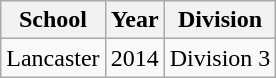<table class="wikitable">
<tr>
<th>School</th>
<th>Year</th>
<th>Division</th>
</tr>
<tr>
<td>Lancaster</td>
<td>2014</td>
<td>Division 3</td>
</tr>
</table>
